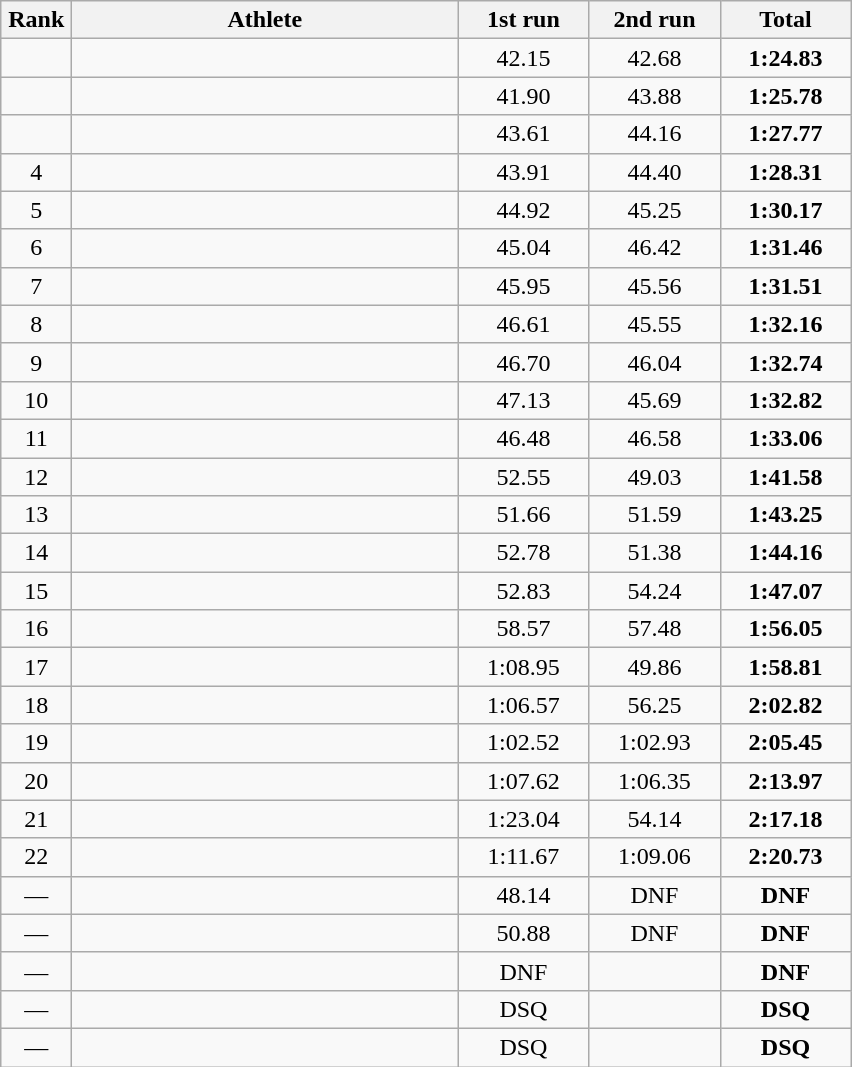<table class=wikitable style="text-align:center">
<tr>
<th width=40>Rank</th>
<th width=250>Athlete</th>
<th width=80>1st run</th>
<th width=80>2nd run</th>
<th width=80>Total</th>
</tr>
<tr>
<td></td>
<td align=left></td>
<td>42.15</td>
<td>42.68</td>
<td><strong>1:24.83</strong></td>
</tr>
<tr>
<td></td>
<td align=left></td>
<td>41.90</td>
<td>43.88</td>
<td><strong>1:25.78</strong></td>
</tr>
<tr>
<td></td>
<td align=left></td>
<td>43.61</td>
<td>44.16</td>
<td><strong>1:27.77</strong></td>
</tr>
<tr>
<td>4</td>
<td align=left></td>
<td>43.91</td>
<td>44.40</td>
<td><strong>1:28.31</strong></td>
</tr>
<tr>
<td>5</td>
<td align=left></td>
<td>44.92</td>
<td>45.25</td>
<td><strong>1:30.17</strong></td>
</tr>
<tr>
<td>6</td>
<td align=left></td>
<td>45.04</td>
<td>46.42</td>
<td><strong>1:31.46</strong></td>
</tr>
<tr>
<td>7</td>
<td align=left></td>
<td>45.95</td>
<td>45.56</td>
<td><strong>1:31.51</strong></td>
</tr>
<tr>
<td>8</td>
<td align=left></td>
<td>46.61</td>
<td>45.55</td>
<td><strong>1:32.16</strong></td>
</tr>
<tr>
<td>9</td>
<td align=left></td>
<td>46.70</td>
<td>46.04</td>
<td><strong>1:32.74</strong></td>
</tr>
<tr>
<td>10</td>
<td align=left></td>
<td>47.13</td>
<td>45.69</td>
<td><strong>1:32.82</strong></td>
</tr>
<tr>
<td>11</td>
<td align=left></td>
<td>46.48</td>
<td>46.58</td>
<td><strong>1:33.06</strong></td>
</tr>
<tr>
<td>12</td>
<td align=left></td>
<td>52.55</td>
<td>49.03</td>
<td><strong>1:41.58</strong></td>
</tr>
<tr>
<td>13</td>
<td align=left></td>
<td>51.66</td>
<td>51.59</td>
<td><strong>1:43.25</strong></td>
</tr>
<tr>
<td>14</td>
<td align=left></td>
<td>52.78</td>
<td>51.38</td>
<td><strong>1:44.16</strong></td>
</tr>
<tr>
<td>15</td>
<td align=left></td>
<td>52.83</td>
<td>54.24</td>
<td><strong>1:47.07</strong></td>
</tr>
<tr>
<td>16</td>
<td align=left></td>
<td>58.57</td>
<td>57.48</td>
<td><strong>1:56.05</strong></td>
</tr>
<tr>
<td>17</td>
<td align=left></td>
<td>1:08.95</td>
<td>49.86</td>
<td><strong>1:58.81</strong></td>
</tr>
<tr>
<td>18</td>
<td align=left></td>
<td>1:06.57</td>
<td>56.25</td>
<td><strong>2:02.82</strong></td>
</tr>
<tr>
<td>19</td>
<td align=left></td>
<td>1:02.52</td>
<td>1:02.93</td>
<td><strong>2:05.45</strong></td>
</tr>
<tr>
<td>20</td>
<td align=left></td>
<td>1:07.62</td>
<td>1:06.35</td>
<td><strong>2:13.97</strong></td>
</tr>
<tr>
<td>21</td>
<td align=left></td>
<td>1:23.04</td>
<td>54.14</td>
<td><strong>2:17.18</strong></td>
</tr>
<tr>
<td>22</td>
<td align=left></td>
<td>1:11.67</td>
<td>1:09.06</td>
<td><strong>2:20.73</strong></td>
</tr>
<tr>
<td>—</td>
<td align=left></td>
<td>48.14</td>
<td>DNF</td>
<td><strong>DNF</strong></td>
</tr>
<tr>
<td>—</td>
<td align=left></td>
<td>50.88</td>
<td>DNF</td>
<td><strong>DNF</strong></td>
</tr>
<tr>
<td>—</td>
<td align=left></td>
<td>DNF</td>
<td></td>
<td><strong>DNF</strong></td>
</tr>
<tr>
<td>—</td>
<td align=left></td>
<td>DSQ</td>
<td></td>
<td><strong>DSQ</strong></td>
</tr>
<tr>
<td>—</td>
<td align=left></td>
<td>DSQ</td>
<td></td>
<td><strong>DSQ</strong></td>
</tr>
</table>
